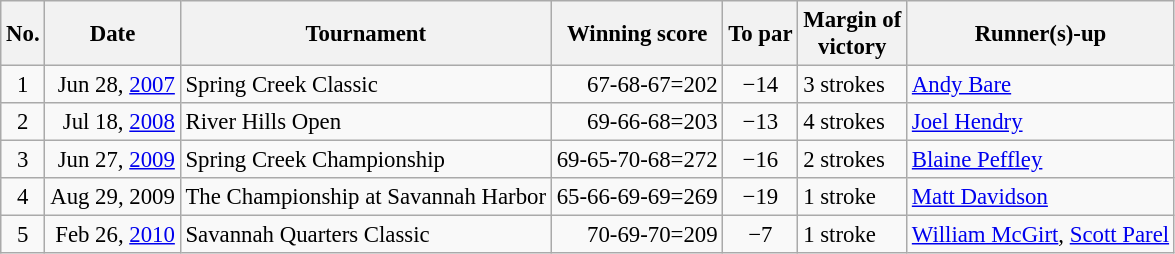<table class="wikitable" style="font-size:95%;">
<tr>
<th>No.</th>
<th>Date</th>
<th>Tournament</th>
<th>Winning score</th>
<th>To par</th>
<th>Margin of<br>victory</th>
<th>Runner(s)-up</th>
</tr>
<tr>
<td align=center>1</td>
<td align=right>Jun 28, <a href='#'>2007</a></td>
<td>Spring Creek Classic</td>
<td align=right>67-68-67=202</td>
<td align=center>−14</td>
<td>3 strokes</td>
<td> <a href='#'>Andy Bare</a></td>
</tr>
<tr>
<td align=center>2</td>
<td align=right>Jul 18, <a href='#'>2008</a></td>
<td>River Hills Open</td>
<td align=right>69-66-68=203</td>
<td align=center>−13</td>
<td>4 strokes</td>
<td> <a href='#'>Joel Hendry</a></td>
</tr>
<tr>
<td align=center>3</td>
<td align=right>Jun 27, <a href='#'>2009</a></td>
<td>Spring Creek Championship</td>
<td align=right>69-65-70-68=272</td>
<td align=center>−16</td>
<td>2 strokes</td>
<td> <a href='#'>Blaine Peffley</a></td>
</tr>
<tr>
<td align=center>4</td>
<td align=right>Aug 29, 2009</td>
<td>The Championship at Savannah Harbor</td>
<td align=right>65-66-69-69=269</td>
<td align=center>−19</td>
<td>1 stroke</td>
<td> <a href='#'>Matt Davidson</a></td>
</tr>
<tr>
<td align=center>5</td>
<td align=right>Feb 26, <a href='#'>2010</a></td>
<td>Savannah Quarters Classic</td>
<td align=right>70-69-70=209</td>
<td align=center>−7</td>
<td>1 stroke</td>
<td> <a href='#'>William McGirt</a>,  <a href='#'>Scott Parel</a></td>
</tr>
</table>
